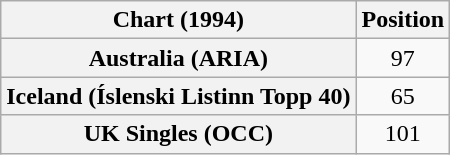<table class="wikitable sortable plainrowheaders" style="text-align:center">
<tr>
<th scope="col">Chart (1994)</th>
<th scope="col">Position</th>
</tr>
<tr>
<th scope="row">Australia (ARIA)</th>
<td>97</td>
</tr>
<tr>
<th scope="row">Iceland (Íslenski Listinn Topp 40)</th>
<td>65</td>
</tr>
<tr>
<th scope="row">UK Singles (OCC)</th>
<td>101</td>
</tr>
</table>
